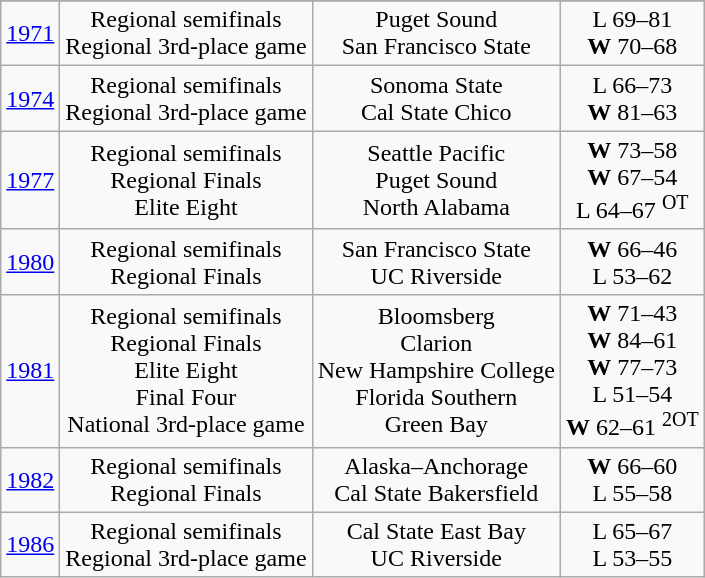<table class="wikitable" style="text-align:center">
<tr>
</tr>
<tr align="center">
<td><a href='#'>1971</a></td>
<td>Regional semifinals<br>Regional 3rd-place game</td>
<td>Puget Sound<br>San Francisco State</td>
<td>L 69–81<br><strong>W</strong> 70–68</td>
</tr>
<tr align="center">
<td><a href='#'>1974</a></td>
<td>Regional semifinals<br>Regional 3rd-place game</td>
<td>Sonoma State<br>Cal State Chico</td>
<td>L 66–73<br><strong>W</strong> 81–63</td>
</tr>
<tr align="center">
<td><a href='#'>1977</a></td>
<td>Regional semifinals<br>Regional Finals<br>Elite Eight</td>
<td>Seattle Pacific<br>Puget Sound<br>North Alabama</td>
<td><strong>W</strong> 73–58<br><strong>W</strong> 67–54<br>L 64–67 <sup>OT</sup></td>
</tr>
<tr align="center">
<td><a href='#'>1980</a></td>
<td>Regional semifinals<br>Regional Finals</td>
<td>San Francisco State<br>UC Riverside</td>
<td><strong>W</strong> 66–46<br>L 53–62</td>
</tr>
<tr align="center">
<td><a href='#'>1981</a></td>
<td>Regional semifinals<br>Regional Finals<br>Elite Eight<br>Final Four<br>National 3rd-place game</td>
<td>Bloomsberg<br>Clarion<br>New Hampshire College<br>Florida Southern<br>Green Bay</td>
<td><strong>W</strong> 71–43<br><strong>W</strong> 84–61<br><strong>W</strong> 77–73<br>L 51–54<br><strong>W</strong> 62–61 <sup>2OT</sup></td>
</tr>
<tr align="center">
<td><a href='#'>1982</a></td>
<td>Regional semifinals<br>Regional Finals</td>
<td>Alaska–Anchorage<br>Cal State Bakersfield</td>
<td><strong>W</strong> 66–60<br>L 55–58</td>
</tr>
<tr align="center">
<td><a href='#'>1986</a></td>
<td>Regional semifinals<br>Regional 3rd-place game</td>
<td>Cal State East Bay<br>UC Riverside</td>
<td>L 65–67<br>L 53–55</td>
</tr>
</table>
